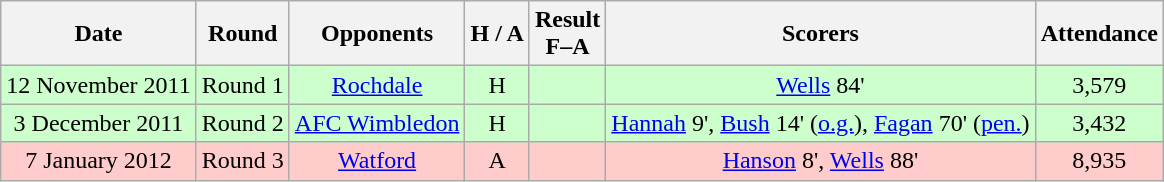<table class="wikitable" style="text-align:center">
<tr>
<th>Date</th>
<th>Round</th>
<th>Opponents</th>
<th>H / A</th>
<th>Result<br>F–A</th>
<th>Scorers</th>
<th>Attendance</th>
</tr>
<tr bgcolor="#ccffcc">
<td>12 November 2011</td>
<td>Round 1</td>
<td><a href='#'>Rochdale</a></td>
<td>H</td>
<td></td>
<td><a href='#'>Wells</a> 84'</td>
<td>3,579</td>
</tr>
<tr bgcolor="#ccffcc">
<td>3 December 2011</td>
<td>Round 2</td>
<td><a href='#'>AFC Wimbledon</a></td>
<td>H</td>
<td></td>
<td><a href='#'>Hannah</a> 9', <a href='#'>Bush</a> 14' (<a href='#'>o.g.</a>), <a href='#'>Fagan</a> 70' (<a href='#'>pen.</a>)</td>
<td>3,432</td>
</tr>
<tr bgcolor="#ffcccc">
<td>7 January 2012</td>
<td>Round 3</td>
<td><a href='#'>Watford</a></td>
<td>A</td>
<td></td>
<td><a href='#'>Hanson</a> 8', <a href='#'>Wells</a> 88'</td>
<td>8,935</td>
</tr>
</table>
